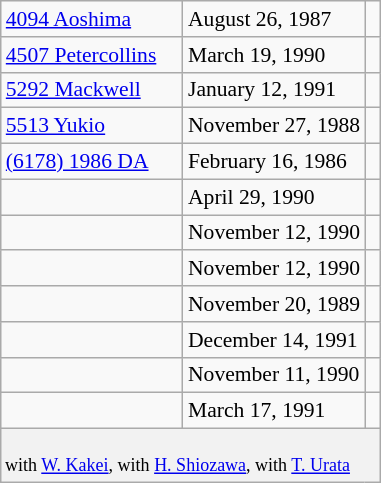<table class="wikitable floatright" style="font-size: 0.9em;">
<tr>
<td><a href='#'>4094 Aoshima</a></td>
<td>August 26, 1987</td>
<td> </td>
</tr>
<tr>
<td><a href='#'>4507 Petercollins</a>    </td>
<td>March 19, 1990</td>
<td> </td>
</tr>
<tr>
<td><a href='#'>5292 Mackwell</a></td>
<td>January 12, 1991</td>
<td> </td>
</tr>
<tr>
<td><a href='#'>5513 Yukio</a></td>
<td>November 27, 1988</td>
<td> </td>
</tr>
<tr>
<td><a href='#'>(6178) 1986 DA</a></td>
<td>February 16, 1986</td>
<td></td>
</tr>
<tr>
<td></td>
<td>April 29, 1990</td>
<td> </td>
</tr>
<tr>
<td></td>
<td>November 12, 1990</td>
<td> </td>
</tr>
<tr>
<td></td>
<td>November 12, 1990</td>
<td> </td>
</tr>
<tr>
<td></td>
<td>November 20, 1989</td>
<td> </td>
</tr>
<tr>
<td></td>
<td>December 14, 1991</td>
<td> </td>
</tr>
<tr>
<td></td>
<td>November 11, 1990</td>
<td> </td>
</tr>
<tr>
<td></td>
<td>March 17, 1991</td>
<td> </td>
</tr>
<tr>
<td colspan=3  align=left style="font-size: smaller; background-color: #f2f2f2;"><br> with <a href='#'>W. Kakei</a>,  with <a href='#'>H. Shiozawa</a>,  with  <a href='#'>T. Urata</a></td>
</tr>
</table>
